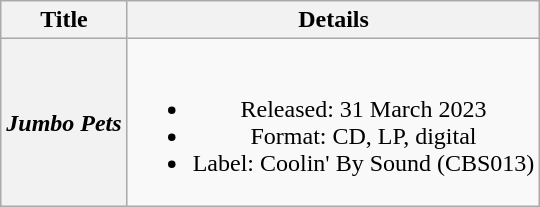<table class="wikitable plainrowheaders" style="text-align:center;" border="1">
<tr>
<th>Title</th>
<th>Details</th>
</tr>
<tr>
<th scope="row"><em>Jumbo Pets</em></th>
<td><br><ul><li>Released: 31 March 2023</li><li>Format: CD, LP, digital</li><li>Label: Coolin' By Sound (CBS013)</li></ul></td>
</tr>
</table>
